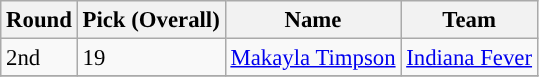<table class="wikitable" style="font-size: 95%;">
<tr>
<th>Round</th>
<th>Pick (Overall)</th>
<th>Name</th>
<th>Team</th>
</tr>
<tr>
<td>2nd</td>
<td>19</td>
<td><a href='#'>Makayla Timpson</a></td>
<td><a href='#'>Indiana Fever</a></td>
</tr>
<tr>
</tr>
</table>
